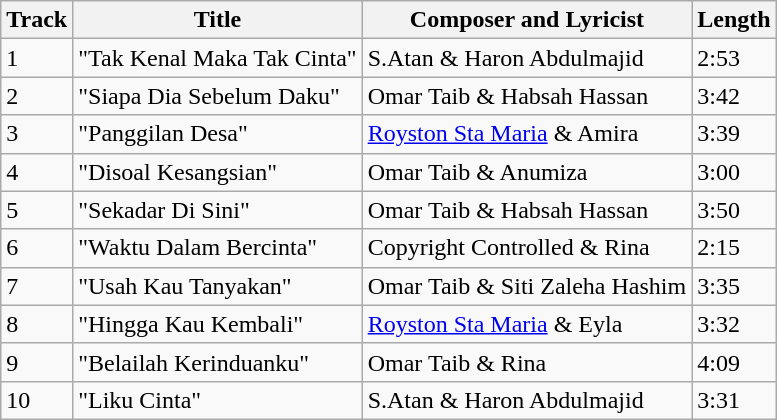<table class="wikitable">
<tr>
<th>Track</th>
<th>Title</th>
<th>Composer and Lyricist</th>
<th>Length</th>
</tr>
<tr>
<td>1</td>
<td>"Tak Kenal Maka Tak Cinta"</td>
<td>S.Atan & Haron Abdulmajid</td>
<td>2:53</td>
</tr>
<tr>
<td>2</td>
<td>"Siapa Dia Sebelum Daku"</td>
<td>Omar Taib & Habsah Hassan</td>
<td>3:42</td>
</tr>
<tr>
<td>3</td>
<td>"Panggilan Desa"</td>
<td><a href='#'>Royston Sta Maria</a> & Amira</td>
<td>3:39</td>
</tr>
<tr>
<td>4</td>
<td>"Disoal Kesangsian"</td>
<td>Omar Taib & Anumiza</td>
<td>3:00</td>
</tr>
<tr>
<td>5</td>
<td>"Sekadar Di Sini"</td>
<td>Omar Taib & Habsah Hassan</td>
<td>3:50</td>
</tr>
<tr>
<td>6</td>
<td>"Waktu Dalam Bercinta"</td>
<td>Copyright Controlled & Rina</td>
<td>2:15</td>
</tr>
<tr>
<td>7</td>
<td>"Usah Kau Tanyakan"</td>
<td>Omar Taib & Siti Zaleha Hashim</td>
<td>3:35</td>
</tr>
<tr>
<td>8</td>
<td>"Hingga Kau Kembali"</td>
<td><a href='#'>Royston Sta Maria</a> & Eyla</td>
<td>3:32</td>
</tr>
<tr>
<td>9</td>
<td>"Belailah Kerinduanku"</td>
<td>Omar Taib & Rina</td>
<td>4:09</td>
</tr>
<tr>
<td>10</td>
<td>"Liku Cinta"</td>
<td>S.Atan & Haron Abdulmajid</td>
<td>3:31</td>
</tr>
</table>
